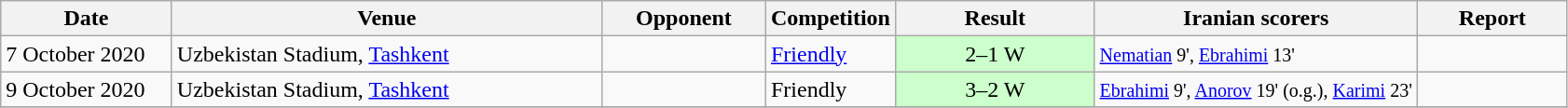<table class="wikitable">
<tr>
<th width=115>Date</th>
<th width=300>Venue</th>
<th width=110>Opponent</th>
<th>Competition</th>
<th width=135>Result</th>
<th>Iranian scorers</th>
<th width=100>Report</th>
</tr>
<tr>
<td>7 October 2020</td>
<td> Uzbekistan Stadium, <a href='#'>Tashkent</a></td>
<td></td>
<td><a href='#'>Friendly</a></td>
<td bgcolor=#ccffcc align=center>2–1 W</td>
<td><small> <a href='#'>Nematian</a> 9', <a href='#'>Ebrahimi</a> 13' </small></td>
<td align=center></td>
</tr>
<tr>
<td>9 October 2020</td>
<td> Uzbekistan Stadium, <a href='#'>Tashkent</a></td>
<td></td>
<td>Friendly</td>
<td bgcolor=#ccffcc align=center>3–2 W</td>
<td><small> <a href='#'>Ebrahimi</a> 9', <a href='#'>Anorov</a> 19' (o.g.), <a href='#'>Karimi</a> 23' </small></td>
<td align=center></td>
</tr>
<tr>
</tr>
</table>
